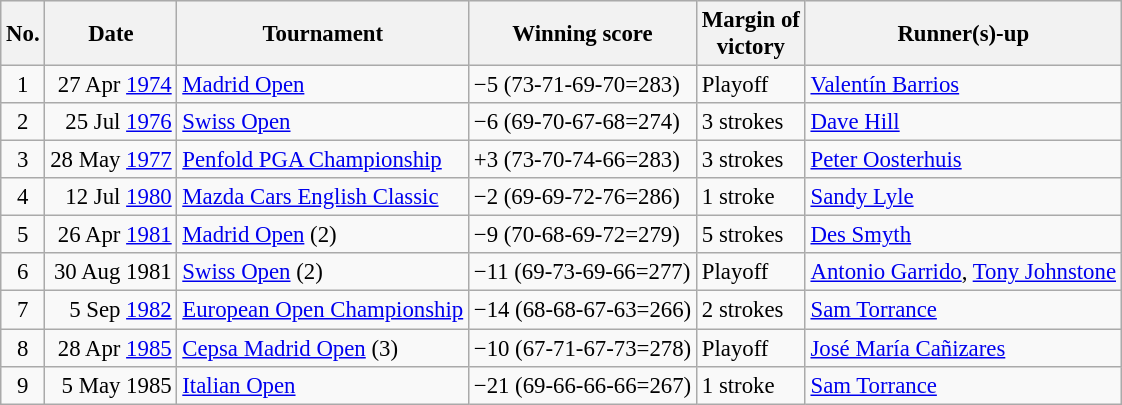<table class="wikitable" style="font-size:95%;">
<tr style="background:#eeeeee;">
<th>No.</th>
<th>Date</th>
<th>Tournament</th>
<th>Winning score</th>
<th>Margin of<br>victory</th>
<th>Runner(s)-up</th>
</tr>
<tr>
<td align=center>1</td>
<td align=right>27 Apr <a href='#'>1974</a></td>
<td><a href='#'>Madrid Open</a></td>
<td>−5 (73-71-69-70=283)</td>
<td>Playoff</td>
<td> <a href='#'>Valentín Barrios</a></td>
</tr>
<tr>
<td align=center>2</td>
<td align=right>25 Jul <a href='#'>1976</a></td>
<td><a href='#'>Swiss Open</a></td>
<td>−6 (69-70-67-68=274)</td>
<td>3 strokes</td>
<td> <a href='#'>Dave Hill</a></td>
</tr>
<tr>
<td align=center>3</td>
<td align=right>28 May <a href='#'>1977</a></td>
<td><a href='#'>Penfold PGA Championship</a></td>
<td>+3 (73-70-74-66=283)</td>
<td>3 strokes</td>
<td> <a href='#'>Peter Oosterhuis</a></td>
</tr>
<tr>
<td align=center>4</td>
<td align=right>12 Jul <a href='#'>1980</a></td>
<td><a href='#'>Mazda Cars English Classic</a></td>
<td>−2 (69-69-72-76=286)</td>
<td>1 stroke</td>
<td> <a href='#'>Sandy Lyle</a></td>
</tr>
<tr>
<td align=center>5</td>
<td align=right>26 Apr <a href='#'>1981</a></td>
<td><a href='#'>Madrid Open</a> (2)</td>
<td>−9 (70-68-69-72=279)</td>
<td>5 strokes</td>
<td> <a href='#'>Des Smyth</a></td>
</tr>
<tr>
<td align=center>6</td>
<td align=right>30 Aug 1981</td>
<td><a href='#'>Swiss Open</a> (2)</td>
<td>−11 (69-73-69-66=277)</td>
<td>Playoff</td>
<td> <a href='#'>Antonio Garrido</a>,  <a href='#'>Tony Johnstone</a></td>
</tr>
<tr>
<td align=center>7</td>
<td align=right>5 Sep <a href='#'>1982</a></td>
<td><a href='#'>European Open Championship</a></td>
<td>−14 (68-68-67-63=266)</td>
<td>2 strokes</td>
<td> <a href='#'>Sam Torrance</a></td>
</tr>
<tr>
<td align=center>8</td>
<td align=right>28 Apr <a href='#'>1985</a></td>
<td><a href='#'>Cepsa Madrid Open</a> (3)</td>
<td>−10 (67-71-67-73=278)</td>
<td>Playoff</td>
<td> <a href='#'>José María Cañizares</a></td>
</tr>
<tr>
<td align=center>9</td>
<td align=right>5 May 1985</td>
<td><a href='#'>Italian Open</a></td>
<td>−21 (69-66-66-66=267)</td>
<td>1 stroke</td>
<td> <a href='#'>Sam Torrance</a></td>
</tr>
</table>
